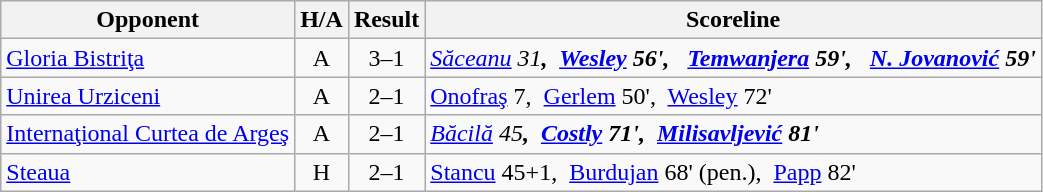<table class="wikitable">
<tr>
<th>Opponent</th>
<th>H/A</th>
<th>Result</th>
<th>Scoreline</th>
</tr>
<tr>
<td><a href='#'>Gloria Bistriţa</a></td>
<td align=center>A</td>
<td align=center>3–1</td>
<td><em><a href='#'>Săceanu</a> 31<strong>,  <a href='#'>Wesley</a> 56',   <a href='#'>Temwanjera</a> 59',   <a href='#'>N. Jovanović</a> 59'</td>
</tr>
<tr>
<td><a href='#'>Unirea Urziceni</a></td>
<td align=center>A</td>
<td align=center>2–1</td>
<td></em><a href='#'>Onofraş</a> 7</strong>,  <a href='#'>Gerlem</a> 50',  <a href='#'>Wesley</a> 72'</td>
</tr>
<tr>
<td><a href='#'>Internaţional Curtea de Argeş</a></td>
<td align=center>A</td>
<td align=center>2–1</td>
<td><em><a href='#'>Băcilă</a> 45<strong>,  <a href='#'>Costly</a> 71',  <a href='#'>Milisavljević</a> 81'</td>
</tr>
<tr>
<td><a href='#'>Steaua</a></td>
<td align=center>H</td>
<td align=center>2–1</td>
<td></em><a href='#'>Stancu</a> 45+1</strong>,  <a href='#'>Burdujan</a> 68' (pen.),  <a href='#'>Papp</a> 82'</td>
</tr>
</table>
